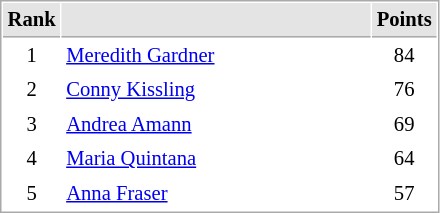<table cellspacing="1" cellpadding="3" style="border:1px solid #AAAAAA;font-size:86%">
<tr bgcolor="#E4E4E4">
<th style="border-bottom:1px solid #AAAAAA" width=10>Rank</th>
<th style="border-bottom:1px solid #AAAAAA" width=200></th>
<th style="border-bottom:1px solid #AAAAAA" width=20>Points</th>
</tr>
<tr>
<td align="center">1</td>
<td> <a href='#'>Meredith Gardner</a></td>
<td align=center>84</td>
</tr>
<tr>
<td align="center">2</td>
<td> <a href='#'>Conny Kissling</a></td>
<td align=center>76</td>
</tr>
<tr>
<td align="center">3</td>
<td> <a href='#'>Andrea Amann</a></td>
<td align=center>69</td>
</tr>
<tr>
<td align="center">4</td>
<td> <a href='#'>Maria Quintana</a></td>
<td align=center>64</td>
</tr>
<tr>
<td align="center">5</td>
<td> <a href='#'>Anna Fraser</a></td>
<td align=center>57</td>
</tr>
</table>
